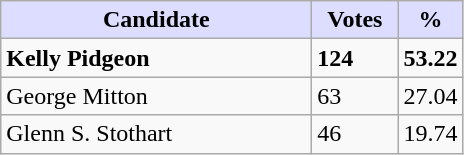<table class="wikitable">
<tr>
<th style="background:#ddf; width:200px;">Candidate</th>
<th style="background:#ddf; width:50px;">Votes</th>
<th style="background:#ddf; width:30px;">%</th>
</tr>
<tr>
<td><strong>Kelly Pidgeon</strong></td>
<td><strong>124</strong></td>
<td><strong>53.22</strong></td>
</tr>
<tr>
<td>George Mitton</td>
<td>63</td>
<td>27.04</td>
</tr>
<tr>
<td>Glenn S. Stothart</td>
<td>46</td>
<td>19.74</td>
</tr>
</table>
